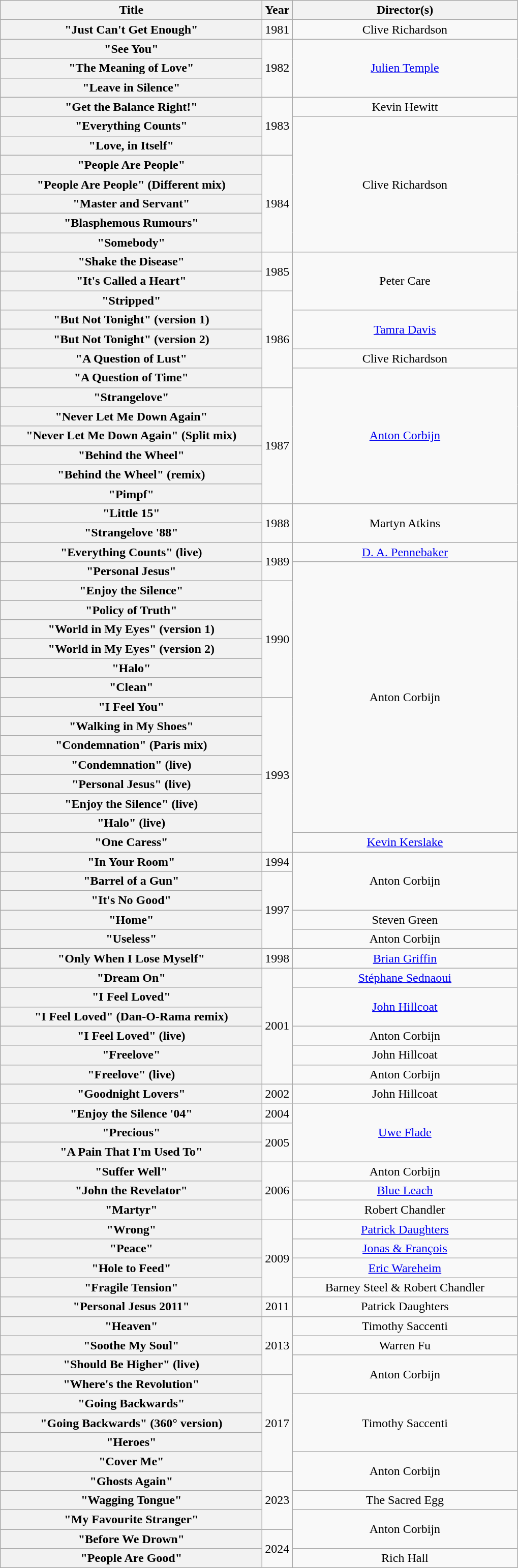<table class="wikitable plainrowheaders" style="text-align:center;">
<tr>
<th scope="col" style="width:21em;">Title</th>
<th scope="col">Year</th>
<th scope="col" style="width:18em;">Director(s)</th>
</tr>
<tr>
<th scope="row">"Just Can't Get Enough"</th>
<td>1981</td>
<td>Clive Richardson</td>
</tr>
<tr>
<th scope="row">"See You"</th>
<td rowspan="3">1982</td>
<td rowspan="3"><a href='#'>Julien Temple</a></td>
</tr>
<tr>
<th scope="row">"The Meaning of Love"</th>
</tr>
<tr>
<th scope="row">"Leave in Silence"</th>
</tr>
<tr>
<th scope="row">"Get the Balance Right!"</th>
<td rowspan="3">1983</td>
<td>Kevin Hewitt</td>
</tr>
<tr>
<th scope="row">"Everything Counts"</th>
<td rowspan="7">Clive Richardson</td>
</tr>
<tr>
<th scope="row">"Love, in Itself"</th>
</tr>
<tr>
<th scope="row">"People Are People"</th>
<td rowspan="5">1984</td>
</tr>
<tr>
<th scope="row">"People Are People" (Different mix)</th>
</tr>
<tr>
<th scope="row">"Master and Servant"</th>
</tr>
<tr>
<th scope="row">"Blasphemous Rumours"</th>
</tr>
<tr>
<th scope="row">"Somebody"</th>
</tr>
<tr>
<th scope="row">"Shake the Disease"</th>
<td rowspan="2">1985</td>
<td rowspan="3">Peter Care</td>
</tr>
<tr>
<th scope="row">"It's Called a Heart"</th>
</tr>
<tr>
<th scope="row">"Stripped"</th>
<td rowspan="5">1986</td>
</tr>
<tr>
<th scope="row">"But Not Tonight" (version 1)</th>
<td rowspan="2"><a href='#'>Tamra Davis</a></td>
</tr>
<tr>
<th scope="row">"But Not Tonight" (version 2)</th>
</tr>
<tr>
<th scope="row">"A Question of Lust"</th>
<td>Clive Richardson</td>
</tr>
<tr>
<th scope="row">"A Question of Time"</th>
<td rowspan="7"><a href='#'>Anton Corbijn</a></td>
</tr>
<tr>
<th scope="row">"Strangelove"</th>
<td rowspan="6">1987</td>
</tr>
<tr>
<th scope="row">"Never Let Me Down Again"</th>
</tr>
<tr>
<th scope="row">"Never Let Me Down Again" (Split mix)</th>
</tr>
<tr>
<th scope="row">"Behind the Wheel"</th>
</tr>
<tr>
<th scope="row">"Behind the Wheel" (remix)</th>
</tr>
<tr>
<th scope="row">"Pimpf"</th>
</tr>
<tr>
<th scope="row">"Little 15"</th>
<td rowspan="2">1988</td>
<td rowspan="2">Martyn Atkins</td>
</tr>
<tr>
<th scope="row">"Strangelove '88"</th>
</tr>
<tr>
<th scope="row">"Everything Counts" (live)</th>
<td rowspan="2">1989</td>
<td><a href='#'>D. A. Pennebaker</a></td>
</tr>
<tr>
<th scope="row">"Personal Jesus"</th>
<td rowspan="14">Anton Corbijn</td>
</tr>
<tr>
<th scope="row">"Enjoy the Silence"</th>
<td rowspan="6">1990</td>
</tr>
<tr>
<th scope="row">"Policy of Truth"</th>
</tr>
<tr>
<th scope="row">"World in My Eyes" (version 1)</th>
</tr>
<tr>
<th scope="row">"World in My Eyes" (version 2)</th>
</tr>
<tr>
<th scope="row">"Halo"</th>
</tr>
<tr>
<th scope="row">"Clean"</th>
</tr>
<tr>
<th scope="row">"I Feel You"</th>
<td rowspan="8">1993</td>
</tr>
<tr>
<th scope="row">"Walking in My Shoes"</th>
</tr>
<tr>
<th scope="row">"Condemnation" (Paris mix)</th>
</tr>
<tr>
<th scope="row">"Condemnation" (live)</th>
</tr>
<tr>
<th scope="row">"Personal Jesus" (live)</th>
</tr>
<tr>
<th scope="row">"Enjoy the Silence" (live)</th>
</tr>
<tr>
<th scope="row">"Halo" (live)</th>
</tr>
<tr>
<th scope="row">"One Caress"</th>
<td><a href='#'>Kevin Kerslake</a></td>
</tr>
<tr>
<th scope="row">"In Your Room"</th>
<td>1994</td>
<td rowspan="3">Anton Corbijn</td>
</tr>
<tr>
<th scope="row">"Barrel of a Gun"</th>
<td rowspan="4">1997</td>
</tr>
<tr>
<th scope="row">"It's No Good"</th>
</tr>
<tr>
<th scope="row">"Home"</th>
<td>Steven Green</td>
</tr>
<tr>
<th scope="row">"Useless"</th>
<td>Anton Corbijn</td>
</tr>
<tr>
<th scope="row">"Only When I Lose Myself"</th>
<td>1998</td>
<td><a href='#'>Brian Griffin</a></td>
</tr>
<tr>
<th scope="row">"Dream On"</th>
<td rowspan="6">2001</td>
<td><a href='#'>Stéphane Sednaoui</a></td>
</tr>
<tr>
<th scope="row">"I Feel Loved"</th>
<td rowspan="2"><a href='#'>John Hillcoat</a></td>
</tr>
<tr>
<th scope="row">"I Feel Loved" (Dan-O-Rama remix)</th>
</tr>
<tr>
<th scope="row">"I Feel Loved" (live)</th>
<td>Anton Corbijn</td>
</tr>
<tr>
<th scope="row">"Freelove"</th>
<td>John Hillcoat</td>
</tr>
<tr>
<th scope="row">"Freelove" (live)</th>
<td>Anton Corbijn</td>
</tr>
<tr>
<th scope="row">"Goodnight Lovers"</th>
<td>2002</td>
<td>John Hillcoat</td>
</tr>
<tr>
<th scope="row">"Enjoy the Silence '04"</th>
<td>2004</td>
<td rowspan="3"><a href='#'>Uwe Flade</a></td>
</tr>
<tr>
<th scope="row">"Precious"</th>
<td rowspan="2">2005</td>
</tr>
<tr>
<th scope="row">"A Pain That I'm Used To"</th>
</tr>
<tr>
<th scope="row">"Suffer Well"</th>
<td rowspan="3">2006</td>
<td>Anton Corbijn</td>
</tr>
<tr>
<th scope="row">"John the Revelator"</th>
<td><a href='#'>Blue Leach</a></td>
</tr>
<tr>
<th scope="row">"Martyr"</th>
<td>Robert Chandler</td>
</tr>
<tr>
<th scope="row">"Wrong"</th>
<td rowspan="4">2009</td>
<td><a href='#'>Patrick Daughters</a></td>
</tr>
<tr>
<th scope="row">"Peace"</th>
<td><a href='#'>Jonas & François</a></td>
</tr>
<tr>
<th scope="row">"Hole to Feed"</th>
<td><a href='#'>Eric Wareheim</a></td>
</tr>
<tr>
<th scope="row">"Fragile Tension"</th>
<td>Barney Steel & Robert Chandler</td>
</tr>
<tr>
<th scope="row">"Personal Jesus 2011"</th>
<td>2011</td>
<td>Patrick Daughters</td>
</tr>
<tr>
<th scope="row">"Heaven"</th>
<td rowspan="3">2013</td>
<td>Timothy Saccenti</td>
</tr>
<tr>
<th scope="row">"Soothe My Soul"</th>
<td>Warren Fu</td>
</tr>
<tr>
<th scope="row">"Should Be Higher" (live)</th>
<td rowspan="2">Anton Corbijn</td>
</tr>
<tr>
<th scope="row">"Where's the Revolution"</th>
<td rowspan="5">2017</td>
</tr>
<tr>
<th scope="row">"Going Backwards"</th>
<td rowspan="3">Timothy Saccenti</td>
</tr>
<tr>
<th scope="row">"Going Backwards" (360° version)</th>
</tr>
<tr>
<th scope="row">"Heroes"</th>
</tr>
<tr>
<th scope="row">"Cover Me"</th>
<td rowspan="2">Anton Corbijn</td>
</tr>
<tr>
<th scope="row">"Ghosts Again"</th>
<td rowspan="3">2023</td>
</tr>
<tr>
<th scope="row">"Wagging Tongue"</th>
<td>The Sacred Egg</td>
</tr>
<tr>
<th scope="row">"My Favourite Stranger"</th>
<td rowspan="2">Anton Corbijn</td>
</tr>
<tr>
<th scope="row">"Before We Drown"</th>
<td rowspan="2">2024</td>
</tr>
<tr>
<th scope="row">"People Are Good"</th>
<td>Rich Hall</td>
</tr>
</table>
